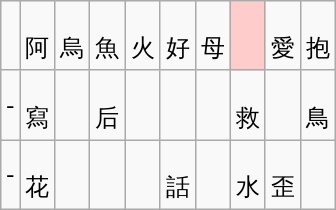<table class="wikitable" style=text-align:center>
<tr>
<td></td>
<td><br>阿</td>
<td><br>烏</td>
<td><br>魚</td>
<td><br>火</td>
<td><br>好</td>
<td><br>母</td>
<td style="background-color: #fcc"></td>
<td><br>愛</td>
<td><br>抱</td>
</tr>
<tr>
<td>-</td>
<td><br>寫</td>
<td></td>
<td><br>后</td>
<td></td>
<td></td>
<td></td>
<td><br>救</td>
<td></td>
<td><br>鳥</td>
</tr>
<tr>
<td>-</td>
<td><br>花</td>
<td></td>
<td></td>
<td></td>
<td><br>話</td>
<td></td>
<td><br>水</td>
<td><br>歪</td>
<td></td>
</tr>
</table>
